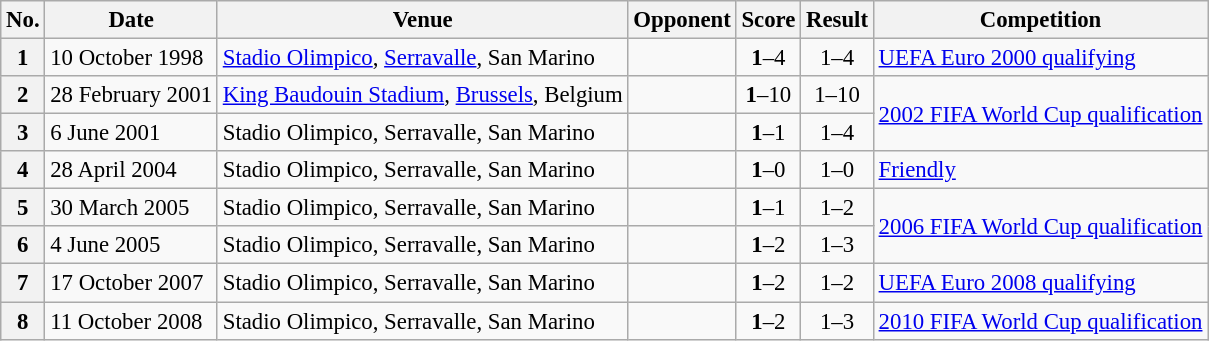<table class="wikitable" style="font-size:95%;">
<tr>
<th>No.</th>
<th>Date</th>
<th>Venue</th>
<th>Opponent</th>
<th>Score</th>
<th>Result</th>
<th>Competition</th>
</tr>
<tr>
<th scope=row style="text-align:center">1</th>
<td>10 October 1998</td>
<td><a href='#'>Stadio Olimpico</a>, <a href='#'>Serravalle</a>, San Marino</td>
<td></td>
<td align=center><strong>1</strong>–4</td>
<td align=center>1–4</td>
<td><a href='#'>UEFA Euro 2000 qualifying</a></td>
</tr>
<tr>
<th scope=row style="text-align:center">2</th>
<td>28 February 2001</td>
<td><a href='#'>King Baudouin Stadium</a>, <a href='#'>Brussels</a>, Belgium</td>
<td></td>
<td align=center><strong>1</strong>–10</td>
<td align=center>1–10</td>
<td rowspan=2><a href='#'>2002 FIFA World Cup qualification</a></td>
</tr>
<tr>
<th scope=row style="text-align:center">3</th>
<td>6 June 2001</td>
<td>Stadio Olimpico, Serravalle, San Marino</td>
<td></td>
<td align=center><strong>1</strong>–1</td>
<td align=center>1–4</td>
</tr>
<tr>
<th scope=row style="text-align:center">4</th>
<td>28 April 2004</td>
<td>Stadio Olimpico, Serravalle, San Marino</td>
<td></td>
<td align=center><strong>1</strong>–0</td>
<td align=center>1–0</td>
<td><a href='#'>Friendly</a></td>
</tr>
<tr>
<th scope=row style="text-align:center">5</th>
<td>30 March 2005</td>
<td>Stadio Olimpico, Serravalle, San Marino</td>
<td></td>
<td align=center><strong>1</strong>–1</td>
<td align=center>1–2</td>
<td rowspan=2><a href='#'>2006 FIFA World Cup qualification</a></td>
</tr>
<tr>
<th scope=row style="text-align:center">6</th>
<td>4 June 2005</td>
<td>Stadio Olimpico, Serravalle, San Marino</td>
<td></td>
<td align=center><strong>1</strong>–2</td>
<td align=center>1–3</td>
</tr>
<tr>
<th scope=row style="text-align:center">7</th>
<td>17 October 2007</td>
<td>Stadio Olimpico, Serravalle, San Marino</td>
<td></td>
<td align=center><strong>1</strong>–2</td>
<td align=center>1–2</td>
<td><a href='#'>UEFA Euro 2008 qualifying</a></td>
</tr>
<tr>
<th scope=row style="text-align:center">8</th>
<td>11 October 2008</td>
<td>Stadio Olimpico, Serravalle, San Marino</td>
<td></td>
<td align=center><strong>1</strong>–2</td>
<td align=center>1–3</td>
<td><a href='#'>2010 FIFA World Cup qualification</a></td>
</tr>
</table>
